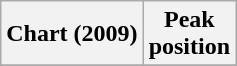<table class="wikitable sortable plainrowheaders">
<tr>
<th>Chart (2009)</th>
<th>Peak<br>position</th>
</tr>
<tr>
</tr>
</table>
